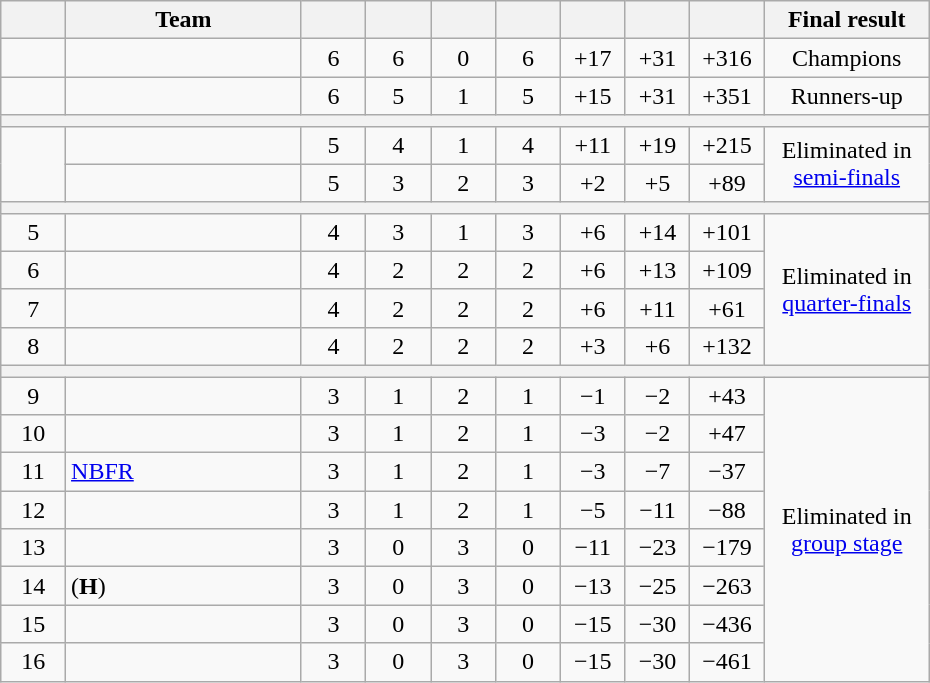<table class=wikitable style="text-align:center;" width=620>
<tr>
<th width=5.5%></th>
<th width=20%>Team</th>
<th width=5.5%></th>
<th width=5.5%></th>
<th width=5.5%></th>
<th width=5.5%></th>
<th width=5.5%></th>
<th width=5.5%></th>
<th width=5.5%></th>
<th width=14%>Final result</th>
</tr>
<tr>
<td></td>
<td align="left"></td>
<td>6</td>
<td>6</td>
<td>0</td>
<td>6</td>
<td>+17</td>
<td>+31</td>
<td>+316</td>
<td>Champions</td>
</tr>
<tr>
<td></td>
<td align="left"></td>
<td>6</td>
<td>5</td>
<td>1</td>
<td>5</td>
<td>+15</td>
<td>+31</td>
<td>+351</td>
<td>Runners-up</td>
</tr>
<tr>
<th colspan="10"></th>
</tr>
<tr>
<td rowspan="2"></td>
<td align="left"></td>
<td>5</td>
<td>4</td>
<td>1</td>
<td>4</td>
<td>+11</td>
<td>+19</td>
<td>+215</td>
<td rowspan="2">Eliminated in <a href='#'>semi-finals</a></td>
</tr>
<tr>
<td align="left"></td>
<td>5</td>
<td>3</td>
<td>2</td>
<td>3</td>
<td>+2</td>
<td>+5</td>
<td>+89</td>
</tr>
<tr>
<th colspan="10"></th>
</tr>
<tr>
<td>5</td>
<td align="left"></td>
<td>4</td>
<td>3</td>
<td>1</td>
<td>3</td>
<td>+6</td>
<td>+14</td>
<td>+101</td>
<td rowspan="4">Eliminated in <a href='#'>quarter-finals</a></td>
</tr>
<tr>
<td>6</td>
<td align="left"></td>
<td>4</td>
<td>2</td>
<td>2</td>
<td>2</td>
<td>+6</td>
<td>+13</td>
<td>+109</td>
</tr>
<tr>
<td>7</td>
<td align="left"></td>
<td>4</td>
<td>2</td>
<td>2</td>
<td>2</td>
<td>+6</td>
<td>+11</td>
<td>+61</td>
</tr>
<tr>
<td>8</td>
<td align="left"></td>
<td>4</td>
<td>2</td>
<td>2</td>
<td>2</td>
<td>+3</td>
<td>+6</td>
<td>+132</td>
</tr>
<tr>
<th colspan="10"></th>
</tr>
<tr>
<td>9</td>
<td align="left"></td>
<td>3</td>
<td>1</td>
<td>2</td>
<td>1</td>
<td>−1</td>
<td>−2</td>
<td>+43</td>
<td rowspan="8">Eliminated in <a href='#'>group stage</a></td>
</tr>
<tr>
<td>10</td>
<td align="left"></td>
<td>3</td>
<td>1</td>
<td>2</td>
<td>1</td>
<td>−3</td>
<td>−2</td>
<td>+47</td>
</tr>
<tr>
<td>11</td>
<td align="left"> <a href='#'>NBFR</a></td>
<td>3</td>
<td>1</td>
<td>2</td>
<td>1</td>
<td>−3</td>
<td>−7</td>
<td>−37</td>
</tr>
<tr>
<td>12</td>
<td align="left"></td>
<td>3</td>
<td>1</td>
<td>2</td>
<td>1</td>
<td>−5</td>
<td>−11</td>
<td>−88</td>
</tr>
<tr>
<td>13</td>
<td align="left"></td>
<td>3</td>
<td>0</td>
<td>3</td>
<td>0</td>
<td>−11</td>
<td>−23</td>
<td>−179</td>
</tr>
<tr>
<td>14</td>
<td align="left"> (<strong>H</strong>)</td>
<td>3</td>
<td>0</td>
<td>3</td>
<td>0</td>
<td>−13</td>
<td>−25</td>
<td>−263</td>
</tr>
<tr>
<td>15</td>
<td align="left"></td>
<td>3</td>
<td>0</td>
<td>3</td>
<td>0</td>
<td>−15</td>
<td>−30</td>
<td>−436</td>
</tr>
<tr>
<td>16</td>
<td align="left"></td>
<td>3</td>
<td>0</td>
<td>3</td>
<td>0</td>
<td>−15</td>
<td>−30</td>
<td>−461</td>
</tr>
</table>
